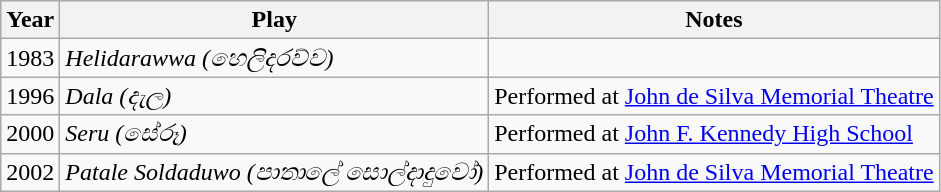<table class="wikitable">
<tr>
<th>Year</th>
<th>Play</th>
<th>Notes</th>
</tr>
<tr>
<td>1983</td>
<td><em>Helidarawwa (හෙලිදරව්ව)</em></td>
<td></td>
</tr>
<tr>
<td>1996</td>
<td><em>Dala (දැල)</em></td>
<td>Performed at <a href='#'>John de Silva Memorial Theatre</a></td>
</tr>
<tr>
<td>2000</td>
<td><em>Seru (සේරූ)</em></td>
<td>Performed at <a href='#'>John F. Kennedy High School</a></td>
</tr>
<tr>
<td>2002</td>
<td><em>Patale Soldaduwo (පාතාලේ සොල්දාදුවෝ)</em></td>
<td>Performed at <a href='#'>John de Silva Memorial Theatre</a></td>
</tr>
</table>
